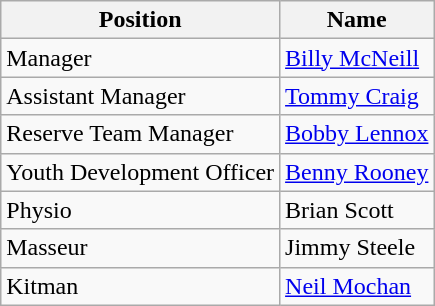<table class="wikitable">
<tr>
<th>Position</th>
<th>Name</th>
</tr>
<tr>
<td>Manager</td>
<td><a href='#'>Billy McNeill</a></td>
</tr>
<tr>
<td>Assistant Manager</td>
<td><a href='#'>Tommy Craig</a></td>
</tr>
<tr>
<td>Reserve Team Manager</td>
<td><a href='#'>Bobby Lennox</a></td>
</tr>
<tr>
<td>Youth Development Officer</td>
<td><a href='#'>Benny Rooney</a></td>
</tr>
<tr>
<td>Physio</td>
<td>Brian Scott</td>
</tr>
<tr>
<td>Masseur</td>
<td>Jimmy Steele</td>
</tr>
<tr>
<td>Kitman</td>
<td><a href='#'>Neil Mochan</a></td>
</tr>
</table>
